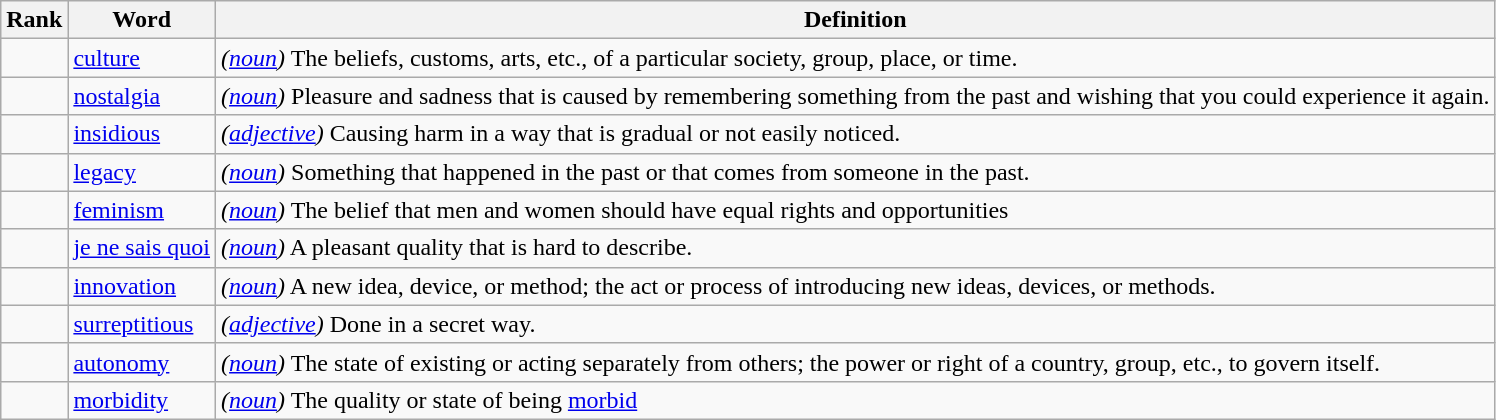<table class="wikitable">
<tr>
<th>Rank</th>
<th>Word</th>
<th>Definition</th>
</tr>
<tr>
<td></td>
<td><a href='#'>culture</a></td>
<td><em>(<a href='#'>noun</a>)</em> The beliefs, customs, arts, etc., of a particular society, group, place, or time.</td>
</tr>
<tr>
<td></td>
<td><a href='#'>nostalgia</a></td>
<td><em>(<a href='#'>noun</a>)</em> Pleasure and sadness that is caused by remembering something from the past and wishing that you could experience it again.</td>
</tr>
<tr>
<td></td>
<td><a href='#'>insidious</a></td>
<td><em>(<a href='#'>adjective</a>)</em>  Causing harm in a way that is gradual or not easily noticed.</td>
</tr>
<tr>
<td></td>
<td><a href='#'>legacy</a></td>
<td><em>(<a href='#'>noun</a>)</em> Something that happened in the past or that comes from someone in the past.</td>
</tr>
<tr>
<td></td>
<td><a href='#'>feminism</a></td>
<td><em>(<a href='#'>noun</a>)</em> The belief that men and women should have equal rights and opportunities</td>
</tr>
<tr>
<td></td>
<td><a href='#'>je ne sais quoi</a></td>
<td><em>(<a href='#'>noun</a>)</em> A pleasant quality that is hard to describe.</td>
</tr>
<tr>
<td></td>
<td><a href='#'>innovation</a></td>
<td><em>(<a href='#'>noun</a>)</em> A new idea, device, or method; the act or process of introducing new ideas, devices, or methods.</td>
</tr>
<tr>
<td></td>
<td><a href='#'>surreptitious</a></td>
<td><em>(<a href='#'>adjective</a>)</em> Done in a secret way.</td>
</tr>
<tr>
<td></td>
<td><a href='#'>autonomy</a></td>
<td><em>(<a href='#'>noun</a>)</em> The state of existing or acting separately from others; the power or right of a country, group, etc., to govern itself.</td>
</tr>
<tr>
<td></td>
<td><a href='#'>morbidity</a></td>
<td><em>(<a href='#'>noun</a>)</em> The quality or state of being <a href='#'>morbid</a></td>
</tr>
</table>
